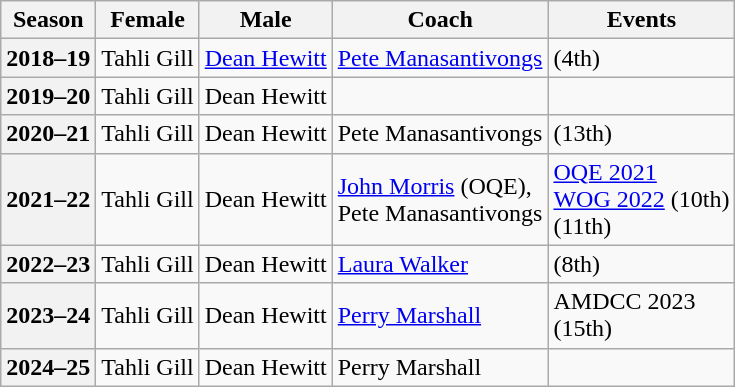<table class="wikitable">
<tr>
<th scope="col">Season</th>
<th scope="col">Female</th>
<th scope="col">Male</th>
<th scope="col">Coach</th>
<th scope="col">Events</th>
</tr>
<tr>
<th scope="row">2018–19</th>
<td>Tahli Gill</td>
<td><a href='#'>Dean Hewitt</a></td>
<td><a href='#'>Pete Manasantivongs</a></td>
<td> (4th)</td>
</tr>
<tr>
<th scope="row">2019–20</th>
<td>Tahli Gill</td>
<td>Dean Hewitt</td>
<td></td>
</tr>
<tr>
<th scope="row">2020–21</th>
<td>Tahli Gill</td>
<td>Dean Hewitt</td>
<td>Pete Manasantivongs</td>
<td> (13th)</td>
</tr>
<tr>
<th scope="row">2021–22</th>
<td>Tahli Gill</td>
<td>Dean Hewitt</td>
<td><a href='#'>John Morris</a> (OQE),<br>Pete Manasantivongs</td>
<td><a href='#'>OQE 2021</a>  <br> <a href='#'>WOG 2022</a> (10th) <br>  (11th)</td>
</tr>
<tr>
<th scope="row">2022–23</th>
<td>Tahli Gill</td>
<td>Dean Hewitt</td>
<td><a href='#'>Laura Walker</a></td>
<td> (8th)</td>
</tr>
<tr>
<th scope="row">2023–24</th>
<td>Tahli Gill</td>
<td>Dean Hewitt</td>
<td><a href='#'>Perry Marshall</a></td>
<td>AMDCC 2023  <br>  (15th)</td>
</tr>
<tr>
<th scope="row">2024–25</th>
<td>Tahli Gill</td>
<td>Dean Hewitt</td>
<td>Perry Marshall</td>
<td> </td>
</tr>
</table>
